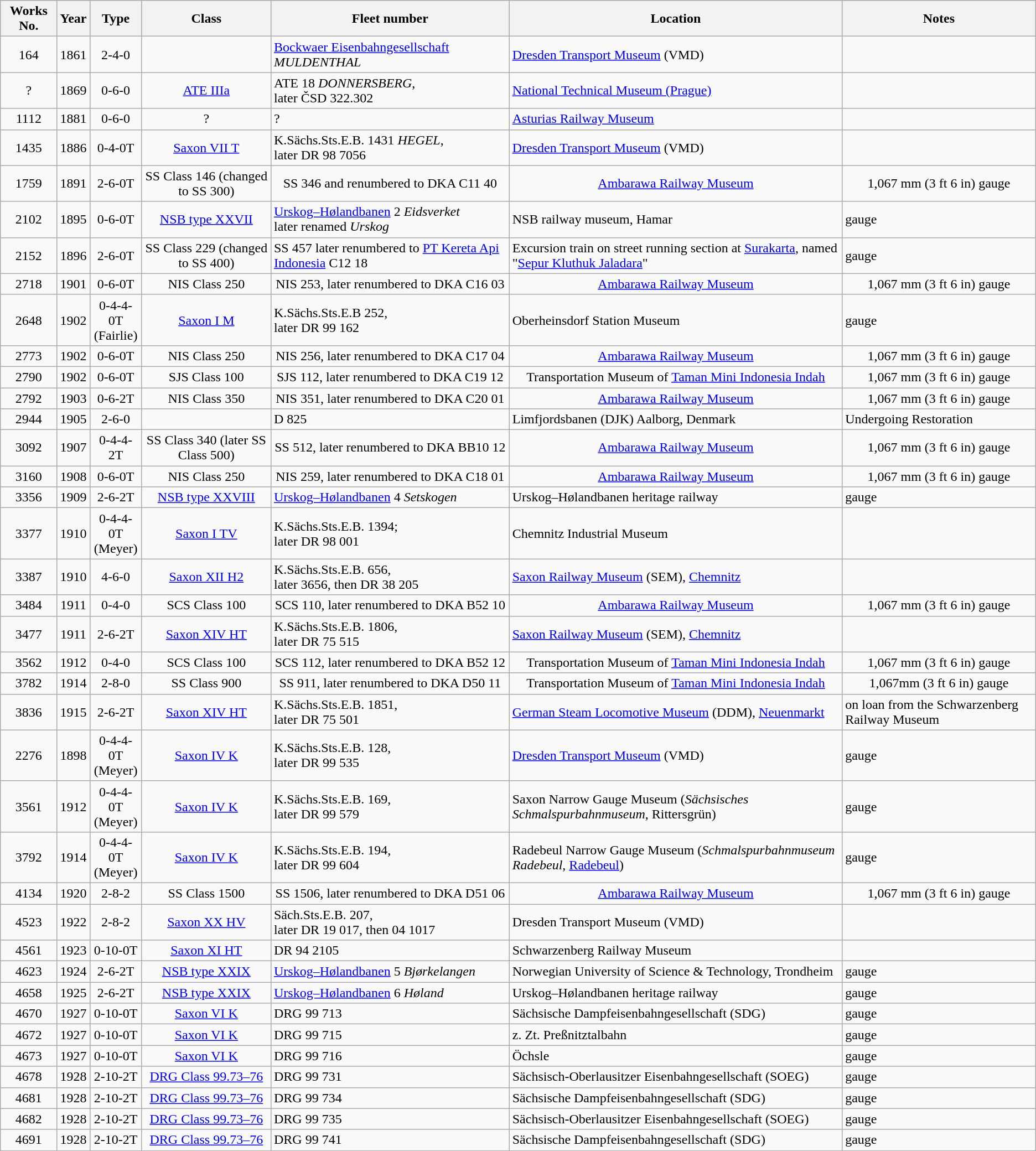<table class="wikitable sortable" style=text-align:center>
<tr>
<th>Works No.</th>
<th>Year</th>
<th>Type</th>
<th>Class</th>
<th>Fleet number</th>
<th>Location</th>
<th>Notes</th>
</tr>
<tr>
<td>164</td>
<td>1861</td>
<td>2-4-0</td>
<td></td>
<td align=left><a href='#'>Bockwaer Eisenbahngesellschaft</a> <em>MULDENTHAL</em></td>
<td align=left><a href='#'>Dresden Transport Museum</a> (VMD)</td>
<td align=left></td>
</tr>
<tr>
<td>?</td>
<td>1869</td>
<td>0-6-0</td>
<td><a href='#'>ATE IIIa</a></td>
<td align=left>ATE 18 <em>DONNERSBERG</em>,<br>later ČSD 322.302</td>
<td align=left><a href='#'>National Technical Museum (Prague)</a></td>
<td align=left></td>
</tr>
<tr>
<td>1112</td>
<td>1881</td>
<td>0-6-0</td>
<td>?</td>
<td align=left>?</td>
<td align=left><a href='#'>Asturias Railway Museum</a></td>
<td align=left></td>
</tr>
<tr>
<td>1435</td>
<td>1886</td>
<td>0-4-0T</td>
<td><a href='#'>Saxon VII T</a></td>
<td align=left>K.Sächs.Sts.E.B. 1431 <em>HEGEL</em>,<br>later DR 98 7056</td>
<td align=left><a href='#'>Dresden Transport Museum</a> (VMD)</td>
<td align=left></td>
</tr>
<tr>
<td>1759</td>
<td>1891</td>
<td>2-6-0T</td>
<td>SS Class 146 (changed to SS 300)</td>
<td>SS 346 and renumbered to DKA C11 40</td>
<td><a href='#'>Ambarawa Railway Museum</a></td>
<td>1,067 mm (3 ft 6 in) gauge</td>
</tr>
<tr>
<td>2102</td>
<td>1895</td>
<td>0-6-0T</td>
<td><a href='#'>NSB type XXVII</a></td>
<td align=left><a href='#'>Urskog–Hølandbanen</a> 2 <em>Eidsverket</em><br>later renamed <em>Urskog</em></td>
<td align=left>NSB railway museum, Hamar</td>
<td align=left> gauge</td>
</tr>
<tr>
<td>2152</td>
<td>1896</td>
<td>2-6-0T</td>
<td>SS Class 229 (changed  to SS 400)</td>
<td align="left">SS 457 later renumbered to <a href='#'>PT Kereta Api Indonesia</a> C12 18</td>
<td align="left">Excursion train on street running section at <a href='#'>Surakarta</a>, named "<a href='#'>Sepur Kluthuk Jaladara</a>"</td>
<td align="left"> gauge</td>
</tr>
<tr>
<td>2718</td>
<td>1901</td>
<td>0-6-0T</td>
<td>NIS Class 250</td>
<td>NIS 253, later renumbered to DKA C16 03</td>
<td><a href='#'>Ambarawa Railway Museum</a></td>
<td>1,067 mm (3 ft 6 in) gauge</td>
</tr>
<tr>
<td>2648</td>
<td>1902</td>
<td>0-4-4-0T<br>(Fairlie)</td>
<td><a href='#'>Saxon I M</a></td>
<td align=left>K.Sächs.Sts.E.B 252,<br>later DR 99 162</td>
<td align=left>Oberheinsdorf Station Museum</td>
<td align=left> gauge</td>
</tr>
<tr>
<td>2773</td>
<td>1902</td>
<td>0-6-0T</td>
<td>NIS Class 250</td>
<td>NIS 256, later renumbered to DKA C17 04</td>
<td><a href='#'>Ambarawa Railway Museum</a></td>
<td>1,067 mm (3 ft 6 in) gauge</td>
</tr>
<tr>
<td>2790</td>
<td>1902</td>
<td>0-6-0T</td>
<td>SJS Class 100</td>
<td>SJS 112, later renumbered to DKA C19 12</td>
<td>Transportation Museum of <a href='#'>Taman Mini Indonesia Indah</a></td>
<td>1,067 mm (3 ft 6 in) gauge</td>
</tr>
<tr>
<td>2792</td>
<td>1903</td>
<td>0-6-2T</td>
<td>NIS Class 350</td>
<td>NIS 351, later renumbered to DKA C20 01</td>
<td><a href='#'>Ambarawa Railway Museum</a></td>
<td>1,067 mm (3 ft 6 in) gauge</td>
</tr>
<tr>
<td>2944</td>
<td>1905</td>
<td>2-6-0</td>
<td></td>
<td align=left>D 825</td>
<td align=left>Limfjordsbanen (DJK) Aalborg, Denmark</td>
<td align=left>Undergoing Restoration</td>
</tr>
<tr>
<td>3092</td>
<td>1907</td>
<td>0-4-4-2T</td>
<td>SS Class 340 (later SS Class 500)</td>
<td>SS 512, later renumbered to DKA BB10 12</td>
<td><a href='#'>Ambarawa Railway Museum</a></td>
<td>1,067 mm (3 ft 6 in) gauge</td>
</tr>
<tr>
<td>3160</td>
<td>1908</td>
<td>0-6-0T</td>
<td>NIS Class 250</td>
<td>NIS 259, later renumbered to DKA C18 01</td>
<td><a href='#'>Ambarawa Railway Museum</a></td>
<td>1,067 mm (3 ft 6 in) gauge</td>
</tr>
<tr>
<td>3356</td>
<td>1909</td>
<td>2-6-2T</td>
<td><a href='#'>NSB type XXVIII</a></td>
<td align=left><a href='#'>Urskog–Hølandbanen</a> 4 <em>Setskogen</em></td>
<td align=left>Urskog–Hølandbanen heritage railway</td>
<td align=left> gauge</td>
</tr>
<tr>
<td>3377</td>
<td>1910</td>
<td>0-4-4-0T<br>(Meyer)</td>
<td><a href='#'>Saxon I TV</a></td>
<td align=left>K.Sächs.Sts.E.B. 1394;<br>later DR 98 001</td>
<td align=left>Chemnitz Industrial Museum</td>
<td align=left></td>
</tr>
<tr>
<td>3387</td>
<td>1910</td>
<td>4-6-0</td>
<td><a href='#'>Saxon XII H2</a></td>
<td align=left>K.Sächs.Sts.E.B. 656,<br>later 3656, then DR 38 205</td>
<td align=left><a href='#'>Saxon Railway Museum</a> (SEM), <a href='#'>Chemnitz</a></td>
<td align=left></td>
</tr>
<tr>
<td>3484</td>
<td>1911</td>
<td>0-4-0</td>
<td>SCS Class 100</td>
<td>SCS 110, later renumbered to DKA B52 10</td>
<td><a href='#'>Ambarawa Railway Museum</a></td>
<td>1,067 mm (3 ft 6 in) gauge</td>
</tr>
<tr>
<td>3477</td>
<td>1911</td>
<td>2-6-2T</td>
<td><a href='#'>Saxon XIV HT</a></td>
<td align=left>K.Sächs.Sts.E.B. 1806,<br>later DR 75 515</td>
<td align=left><a href='#'>Saxon Railway Museum</a> (SEM), <a href='#'>Chemnitz</a></td>
<td align=left></td>
</tr>
<tr>
<td>3562</td>
<td>1912</td>
<td>0-4-0</td>
<td>SCS Class 100</td>
<td>SCS 112, later renumbered to DKA B52 12</td>
<td>Transportation Museum of <a href='#'>Taman Mini Indonesia Indah</a></td>
<td>1,067 mm (3 ft 6 in) gauge</td>
</tr>
<tr>
<td>3782</td>
<td>1914</td>
<td>2-8-0</td>
<td>SS Class 900</td>
<td>SS 911, later renumbered to DKA D50 11</td>
<td>Transportation Museum of <a href='#'>Taman Mini Indonesia Indah</a></td>
<td>1,067mm (3 ft 6 in) gauge</td>
</tr>
<tr>
<td>3836</td>
<td>1915</td>
<td>2-6-2T</td>
<td><a href='#'>Saxon XIV HT</a></td>
<td align=left>K.Sächs.Sts.E.B. 1851,<br>later DR 75 501</td>
<td align=left><a href='#'>German Steam Locomotive Museum</a> (DDM), <a href='#'>Neuenmarkt</a></td>
<td align=left>on loan from the Schwarzenberg Railway Museum</td>
</tr>
<tr>
<td>2276</td>
<td>1898</td>
<td>0-4-4-0T<br>(Meyer)</td>
<td><a href='#'>Saxon IV K</a></td>
<td align=left>K.Sächs.Sts.E.B. 128,<br>later DR 99 535</td>
<td align=left><a href='#'>Dresden Transport Museum</a> (VMD)</td>
<td align=left> gauge </td>
</tr>
<tr>
<td>3561</td>
<td>1912</td>
<td>0-4-4-0T<br>(Meyer)</td>
<td><a href='#'>Saxon IV K</a></td>
<td align=left>K.Sächs.Sts.E.B. 169,<br>later DR 99 579</td>
<td align=left>Saxon Narrow Gauge Museum (<em>Sächsisches Schmalspurbahnmuseum</em>, Rittersgrün)</td>
<td align=left> gauge</td>
</tr>
<tr>
<td>3792</td>
<td>1914</td>
<td>0-4-4-0T<br>(Meyer)</td>
<td><a href='#'>Saxon IV K</a></td>
<td align=left>K.Sächs.Sts.E.B. 194,<br>later DR 99 604</td>
<td align=left>Radebeul Narrow Gauge Museum (<em>Schmalspurbahnmuseum Radebeul</em>, <a href='#'>Radebeul</a>)</td>
<td align=left> gauge</td>
</tr>
<tr>
<td>4134</td>
<td>1920</td>
<td>2-8-2</td>
<td>SS Class 1500</td>
<td>SS 1506, later renumbered to DKA D51 06</td>
<td><a href='#'>Ambarawa Railway Museum</a></td>
<td>1,067 mm (3 ft 6 in) gauge</td>
</tr>
<tr>
<td>4523</td>
<td>1922</td>
<td>2-8-2</td>
<td><a href='#'>Saxon XX HV</a></td>
<td align=left>Säch.Sts.E.B. 207,<br>later DR 19 017, then 04 1017</td>
<td align=left>Dresden Transport Museum (VMD)</td>
</tr>
<tr>
<td>4561</td>
<td>1923</td>
<td>0-10-0T</td>
<td><a href='#'>Saxon XI HT</a></td>
<td align=left>DR 94 2105</td>
<td align=left>Schwarzenberg Railway Museum</td>
<td align=left></td>
</tr>
<tr>
<td>4623</td>
<td>1924</td>
<td>2-6-2T</td>
<td><a href='#'>NSB type XXIX</a></td>
<td align=left><a href='#'>Urskog–Hølandbanen</a> 5 <em>Bjørkelangen</em></td>
<td align=left>Norwegian University of Science & Technology, Trondheim</td>
<td align=left> gauge</td>
</tr>
<tr>
<td>4658</td>
<td>1925</td>
<td>2-6-2T</td>
<td><a href='#'>NSB type XXIX</a></td>
<td align=left><a href='#'>Urskog–Hølandbanen</a> 6 <em>Høland</em></td>
<td align=left>Urskog–Hølandbanen heritage railway</td>
<td align=left> gauge</td>
</tr>
<tr>
<td>4670</td>
<td>1927</td>
<td>0-10-0T</td>
<td><a href='#'>Saxon VI K</a></td>
<td align=left>DRG 99 713</td>
<td align=left>Sächsische Dampfeisenbahngesellschaft (SDG)</td>
<td align=left> gauge</td>
</tr>
<tr>
<td>4672</td>
<td>1927</td>
<td>0-10-0T</td>
<td><a href='#'>Saxon VI K</a></td>
<td align=left>DRG 99 715</td>
<td align=left>z. Zt. Preßnitztalbahn</td>
<td align=left> gauge</td>
</tr>
<tr>
<td>4673</td>
<td>1927</td>
<td>0-10-0T</td>
<td><a href='#'>Saxon VI K</a></td>
<td align=left>DRG 99 716</td>
<td align=left>Öchsle</td>
<td align=left> gauge</td>
</tr>
<tr>
<td>4678</td>
<td>1928</td>
<td>2-10-2T</td>
<td><a href='#'>DRG Class 99.73–76</a></td>
<td align=left>DRG 99 731</td>
<td align=left>Sächsisch-Oberlausitzer Eisenbahngesellschaft (SOEG)</td>
<td align=left> gauge</td>
</tr>
<tr>
<td>4681</td>
<td>1928</td>
<td>2-10-2T</td>
<td><a href='#'>DRG Class 99.73–76</a></td>
<td align=left>DRG 99 734</td>
<td align=left>Sächsische Dampfeisenbahngesellschaft (SDG)</td>
<td align=left> gauge</td>
</tr>
<tr>
<td>4682</td>
<td>1928</td>
<td>2-10-2T</td>
<td><a href='#'>DRG Class 99.73–76</a></td>
<td align=left>DRG 99 735</td>
<td align=left>Sächsisch-Oberlausitzer Eisenbahngesellschaft (SOEG)</td>
<td align=left> gauge</td>
</tr>
<tr>
<td>4691</td>
<td>1928</td>
<td>2-10-2T</td>
<td><a href='#'>DRG Class 99.73–76</a></td>
<td align=left>DRG 99 741</td>
<td align=left>Sächsische Dampfeisenbahngesellschaft (SDG)</td>
<td align=left> gauge</td>
</tr>
</table>
